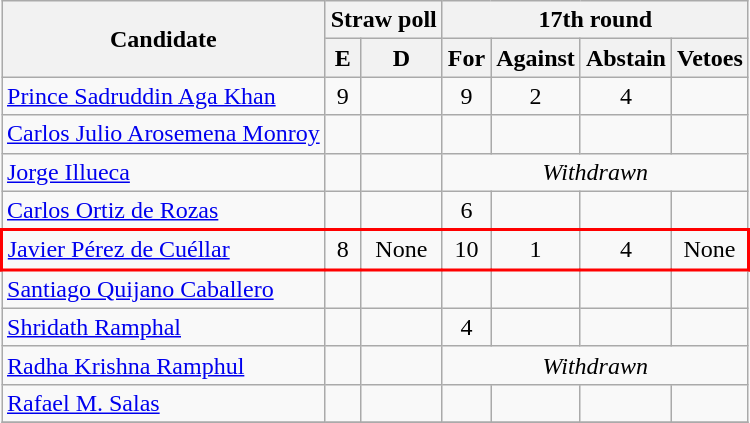<table class="wikitable sortable" style="text-align:center;">
<tr>
<th rowspan="2">Candidate</th>
<th colspan="2">Straw poll</th>
<th colspan="4">17th round</th>
</tr>
<tr>
<th>E</th>
<th>D</th>
<th>For</th>
<th>Against</th>
<th>Abstain</th>
<th>Vetoes</th>
</tr>
<tr>
<td style="text-align:left;"> <a href='#'>Prince Sadruddin Aga Khan</a></td>
<td>9</td>
<td></td>
<td>9</td>
<td>2</td>
<td>4</td>
<td></td>
</tr>
<tr>
<td style="text-align:left;"> <a href='#'>Carlos Julio Arosemena Monroy</a></td>
<td></td>
<td></td>
<td></td>
<td></td>
<td></td>
<td></td>
</tr>
<tr>
<td style="text-align:left;"> <a href='#'>Jorge Illueca</a></td>
<td></td>
<td></td>
<td colspan="4"><em>Withdrawn</em></td>
</tr>
<tr>
<td style="text-align:left;"> <a href='#'>Carlos Ortiz de Rozas</a></td>
<td></td>
<td></td>
<td>6</td>
<td></td>
<td></td>
<td></td>
</tr>
<tr style="border: 2px solid red">
<td style="text-align:left;"> <a href='#'>Javier Pérez de Cuéllar</a></td>
<td>8</td>
<td>None</td>
<td>10</td>
<td>1</td>
<td>4</td>
<td>None</td>
</tr>
<tr>
<td style="text-align:left;"> <a href='#'>Santiago Quijano Caballero</a></td>
<td></td>
<td></td>
<td></td>
<td></td>
<td></td>
<td></td>
</tr>
<tr>
<td style="text-align:left;"> <a href='#'>Shridath Ramphal</a></td>
<td></td>
<td></td>
<td>4</td>
<td></td>
<td></td>
<td></td>
</tr>
<tr>
<td style="text-align:left;"> <a href='#'>Radha Krishna Ramphul</a></td>
<td></td>
<td></td>
<td colspan="4"><em>Withdrawn</em></td>
</tr>
<tr>
<td style="text-align:left;"> <a href='#'>Rafael M. Salas</a></td>
<td></td>
<td></td>
<td></td>
<td></td>
<td></td>
<td></td>
</tr>
<tr>
</tr>
</table>
